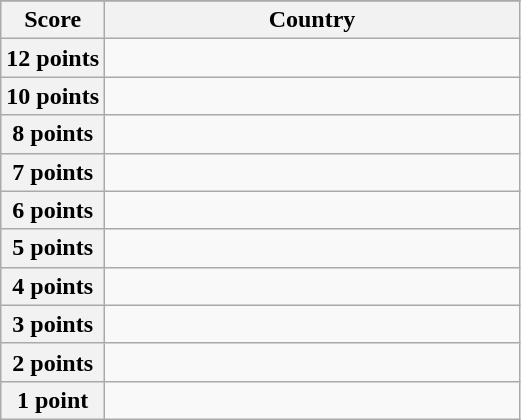<table class="wikitable">
<tr>
</tr>
<tr>
<th scope="col" width="20%">Score</th>
<th scope="col">Country</th>
</tr>
<tr>
<th scope="row">12 points</th>
<td></td>
</tr>
<tr>
<th scope="row">10 points</th>
<td></td>
</tr>
<tr>
<th scope="row">8 points</th>
<td></td>
</tr>
<tr>
<th scope="row">7 points</th>
<td></td>
</tr>
<tr>
<th scope="row">6 points</th>
<td></td>
</tr>
<tr>
<th scope="row">5 points</th>
<td></td>
</tr>
<tr>
<th scope="row">4 points</th>
<td></td>
</tr>
<tr>
<th scope="row">3 points</th>
<td></td>
</tr>
<tr>
<th scope="row">2 points</th>
<td></td>
</tr>
<tr>
<th scope="row">1 point</th>
<td></td>
</tr>
</table>
